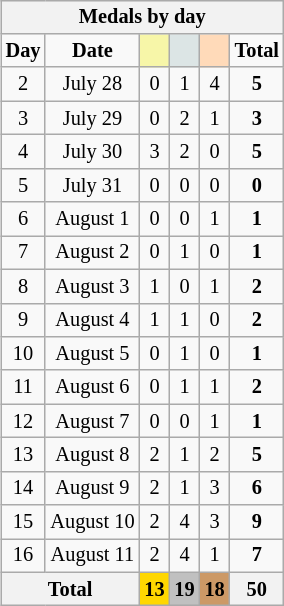<table class=wikitable style="font-size:85%; float:right;text-align:center">
<tr>
<th colspan=7><strong>Medals by day</strong></th>
</tr>
<tr>
<td><strong>Day</strong></td>
<td><strong>Date</strong></td>
<td bgcolor=F7F6A8></td>
<td bgcolor=DCE5E5></td>
<td bgcolor=FFDAB9></td>
<td><strong>Total</strong></td>
</tr>
<tr>
<td>2</td>
<td>July 28</td>
<td>0</td>
<td>1</td>
<td>4</td>
<td><strong>5</strong></td>
</tr>
<tr>
<td>3</td>
<td>July 29</td>
<td>0</td>
<td>2</td>
<td>1</td>
<td><strong>3</strong></td>
</tr>
<tr>
<td>4</td>
<td>July 30</td>
<td>3</td>
<td>2</td>
<td>0</td>
<td><strong>5</strong></td>
</tr>
<tr>
<td>5</td>
<td>July 31</td>
<td>0</td>
<td>0</td>
<td>0</td>
<td><strong>0</strong></td>
</tr>
<tr>
<td>6</td>
<td>August 1</td>
<td>0</td>
<td>0</td>
<td>1</td>
<td><strong>1</strong></td>
</tr>
<tr>
<td>7</td>
<td>August 2</td>
<td>0</td>
<td>1</td>
<td>0</td>
<td><strong>1</strong></td>
</tr>
<tr>
<td>8</td>
<td>August 3</td>
<td>1</td>
<td>0</td>
<td>1</td>
<td><strong>2</strong></td>
</tr>
<tr>
<td>9</td>
<td>August 4</td>
<td>1</td>
<td>1</td>
<td>0</td>
<td><strong>2</strong></td>
</tr>
<tr>
<td>10</td>
<td>August 5</td>
<td>0</td>
<td>1</td>
<td>0</td>
<td><strong>1</strong></td>
</tr>
<tr>
<td>11</td>
<td>August 6</td>
<td>0</td>
<td>1</td>
<td>1</td>
<td><strong>2</strong></td>
</tr>
<tr>
<td>12</td>
<td>August 7</td>
<td>0</td>
<td>0</td>
<td>1</td>
<td><strong>1</strong></td>
</tr>
<tr>
<td>13</td>
<td>August 8</td>
<td>2</td>
<td>1</td>
<td>2</td>
<td><strong>5</strong></td>
</tr>
<tr>
<td>14</td>
<td>August 9</td>
<td>2</td>
<td>1</td>
<td>3</td>
<td><strong>6</strong></td>
</tr>
<tr>
<td>15</td>
<td>August 10</td>
<td>2</td>
<td>4</td>
<td>3</td>
<td><strong>9</strong></td>
</tr>
<tr>
<td>16</td>
<td>August 11</td>
<td>2</td>
<td>4</td>
<td>1</td>
<td><strong>7</strong></td>
</tr>
<tr>
<th colspan=2><strong>Total</strong></th>
<th style=background:gold><strong>13</strong></th>
<th style=background:silver><strong>19</strong></th>
<th style=background:#C96><strong>18</strong></th>
<th><strong>50</strong></th>
</tr>
</table>
